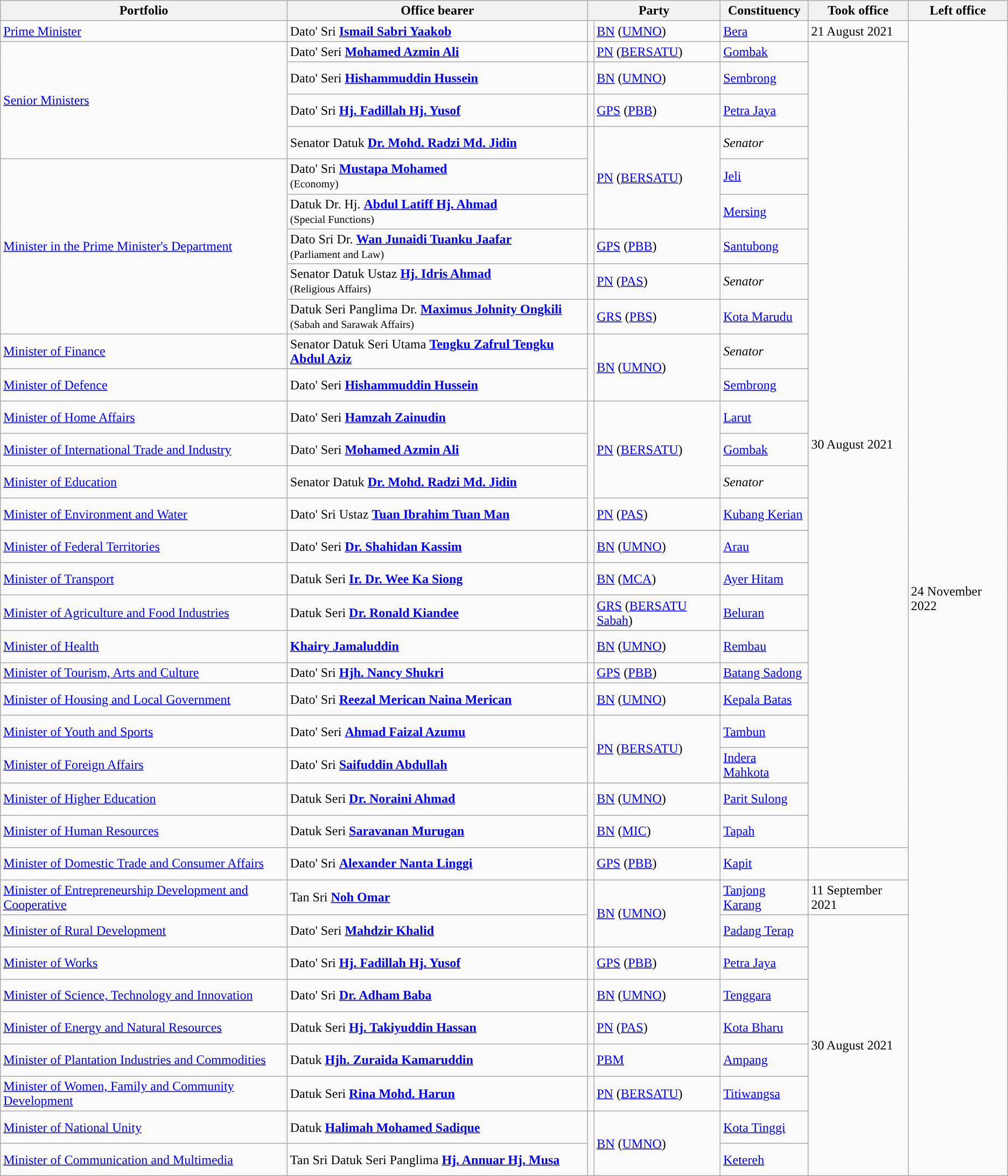<table class="sortable wikitable">
<tr>
<th>Portfolio</th>
<th>Office bearer</th>
<th colspan=2>Party</th>
<th>Constituency</th>
<th>Took office</th>
<th>Left office</th>
</tr>
<tr>
<td><a href='#'>Prime Minister</a></td>
<td>Dato' Sri <strong><a href='#'>Ismail Sabri Yaakob</a></strong> </td>
<td></td>
<td><a href='#'>BN</a> (<a href='#'>UMNO</a>)</td>
<td><a href='#'>Bera</a></td>
<td>21 August 2021</td>
<td rowspan="37">24 November 2022</td>
</tr>
<tr>
<td rowspan="4"><a href='#'>Senior Ministers</a></td>
<td>Dato' Seri <strong><a href='#'>Mohamed Azmin Ali</a></strong> <br></td>
<td></td>
<td><a href='#'>PN</a> (<a href='#'>BERSATU</a>)</td>
<td><a href='#'>Gombak</a></td>
<td rowspan="26">30 August 2021</td>
</tr>
<tr style="height: 40px;">
<td>Dato' Seri <strong><a href='#'>Hishammuddin Hussein</a></strong> <br></td>
<td></td>
<td><a href='#'>BN</a> (<a href='#'>UMNO</a>)</td>
<td><a href='#'>Sembrong</a></td>
</tr>
<tr style="height: 40px;">
<td>Dato' Sri <strong><a href='#'>Hj. Fadillah Hj. Yusof</a></strong> <br></td>
<td></td>
<td><a href='#'>GPS</a> (<a href='#'>PBB</a>)</td>
<td><a href='#'>Petra Jaya</a></td>
</tr>
<tr style="height: 40px;">
<td>Senator Datuk <strong><a href='#'>Dr. Mohd. Radzi Md. Jidin</a></strong><br></td>
<td rowspan="3"></td>
<td rowspan="3"><a href='#'>PN</a> (<a href='#'>BERSATU</a>)</td>
<td><em>Senator</em></td>
</tr>
<tr style="height: 40px;">
<td rowspan="5"><a href='#'>Minister in the Prime Minister's Department</a></td>
<td>Dato' Sri <strong><a href='#'>Mustapa Mohamed</a></strong> <br><small>(Economy)</small></td>
<td><a href='#'>Jeli</a></td>
</tr>
<tr style="height: 40px;">
<td>Datuk Dr. Hj. <strong><a href='#'>Abdul Latiff Hj. Ahmad</a></strong> <br><small>(Special Functions)</small></td>
<td><a href='#'>Mersing</a></td>
</tr>
<tr style="height: 40px;">
<td>Dato Sri Dr. <strong><a href='#'>Wan Junaidi Tuanku Jaafar</a></strong> <br><small>(Parliament and Law)</small></td>
<td></td>
<td><a href='#'>GPS</a> (<a href='#'>PBB</a>)</td>
<td><a href='#'>Santubong</a></td>
</tr>
<tr style="height: 40px;">
<td>Senator Datuk Ustaz <strong><a href='#'>Hj. Idris Ahmad</a></strong><br><small>(Religious Affairs)</small></td>
<td></td>
<td><a href='#'>PN</a> (<a href='#'>PAS</a>)</td>
<td><em>Senator</em></td>
</tr>
<tr style="height: 40px;">
<td>Datuk Seri Panglima Dr. <strong><a href='#'>Maximus Johnity Ongkili</a></strong> <br><small>(Sabah and Sarawak Affairs)</small></td>
<td style="background:"></td>
<td><a href='#'>GRS</a> (<a href='#'>PBS</a>)</td>
<td><a href='#'>Kota Marudu</a></td>
</tr>
<tr style="height: 40px;">
<td><a href='#'>Minister of Finance</a></td>
<td>Senator Datuk Seri Utama <strong><a href='#'>Tengku Zafrul Tengku Abdul Aziz</a></strong></td>
<td rowspan="2"></td>
<td rowspan="2"><a href='#'>BN</a> (<a href='#'>UMNO</a>)</td>
<td><em>Senator</em></td>
</tr>
<tr style="height: 40px;">
<td><a href='#'>Minister of Defence</a></td>
<td>Dato' Seri <strong><a href='#'>Hishammuddin Hussein</a></strong> </td>
<td><a href='#'>Sembrong</a></td>
</tr>
<tr style="height: 40px;">
<td><a href='#'>Minister of Home Affairs</a></td>
<td>Dato' Seri <strong><a href='#'>Hamzah Zainudin</a></strong> </td>
<td rowspan="4"></td>
<td rowspan="3"><a href='#'>PN</a> (<a href='#'>BERSATU</a>)</td>
<td><a href='#'>Larut</a></td>
</tr>
<tr style="height: 40px;">
<td><a href='#'>Minister of International Trade and Industry</a></td>
<td>Dato' Seri <strong><a href='#'>Mohamed Azmin Ali</a></strong> </td>
<td><a href='#'>Gombak</a></td>
</tr>
<tr style="height: 40px;">
<td><a href='#'>Minister of Education</a></td>
<td>Senator Datuk <strong><a href='#'>Dr. Mohd. Radzi Md. Jidin</a></strong></td>
<td><em>Senator</em></td>
</tr>
<tr style="height: 40px;">
<td><a href='#'>Minister of Environment and Water</a></td>
<td>Dato' Sri Ustaz <strong><a href='#'>Tuan Ibrahim Tuan Man</a></strong> </td>
<td><a href='#'>PN</a> (<a href='#'>PAS</a>)</td>
<td><a href='#'>Kubang Kerian</a></td>
</tr>
<tr>
</tr>
<tr style="height: 40px;">
<td><a href='#'>Minister of Federal Territories</a></td>
<td>Dato' Seri <strong><a href='#'>Dr. Shahidan Kassim</a></strong> </td>
<td></td>
<td><a href='#'>BN</a> (<a href='#'>UMNO</a>)</td>
<td><a href='#'>Arau</a></td>
</tr>
<tr style="height: 40px;">
<td><a href='#'>Minister of Transport</a></td>
<td>Datuk Seri <strong><a href='#'>Ir. Dr. Wee Ka Siong</a></strong> </td>
<td></td>
<td><a href='#'>BN</a> (<a href='#'>MCA</a>)</td>
<td><a href='#'>Ayer Hitam</a></td>
</tr>
<tr style="height: 40px;">
<td><a href='#'>Minister of Agriculture and Food Industries</a></td>
<td>Datuk Seri <strong><a href='#'>Dr. Ronald Kiandee</a></strong> </td>
<td></td>
<td><a href='#'>GRS</a> (<a href='#'>BERSATU Sabah</a>)</td>
<td><a href='#'>Beluran</a></td>
</tr>
<tr style="height: 40px;">
<td><a href='#'>Minister of Health</a></td>
<td><strong><a href='#'>Khairy Jamaluddin</a></strong> </td>
<td></td>
<td><a href='#'>BN</a> (<a href='#'>UMNO</a>)</td>
<td><a href='#'>Rembau</a></td>
</tr>
<tr>
<td><a href='#'>Minister of Tourism, Arts and Culture</a></td>
<td>Dato' Sri <strong><a href='#'>Hjh. Nancy Shukri</a></strong> </td>
<td></td>
<td><a href='#'>GPS</a> (<a href='#'>PBB</a>)</td>
<td><a href='#'>Batang Sadong</a></td>
</tr>
<tr style="height: 40px;">
<td><a href='#'>Minister of Housing and Local Government</a></td>
<td>Dato' Sri <strong><a href='#'>Reezal Merican Naina Merican</a></strong> </td>
<td></td>
<td><a href='#'>BN</a> (<a href='#'>UMNO</a>)</td>
<td><a href='#'>Kepala Batas</a></td>
</tr>
<tr style="height: 40px;">
<td><a href='#'>Minister of Youth and Sports</a></td>
<td>Dato' Seri <strong><a href='#'>Ahmad Faizal Azumu</a></strong> </td>
<td rowspan="2"></td>
<td rowspan="2"><a href='#'>PN</a> (<a href='#'>BERSATU</a>)</td>
<td><a href='#'>Tambun</a></td>
</tr>
<tr style="height: 40px;">
<td><a href='#'>Minister of Foreign Affairs</a></td>
<td>Dato' Sri <strong><a href='#'>Saifuddin Abdullah</a></strong> </td>
<td><a href='#'>Indera Mahkota</a></td>
</tr>
<tr style="height: 40px;">
<td><a href='#'>Minister of Higher Education</a></td>
<td>Datuk Seri <strong><a href='#'>Dr. Noraini Ahmad</a></strong> </td>
<td rowspan="2"></td>
<td><a href='#'>BN</a> (<a href='#'>UMNO</a>)</td>
<td><a href='#'>Parit Sulong</a></td>
</tr>
<tr style="height: 40px;">
<td><a href='#'>Minister of Human Resources</a></td>
<td>Datuk Seri <strong><a href='#'>Saravanan Murugan</a></strong> </td>
<td><a href='#'>BN</a> (<a href='#'>MIC</a>)</td>
<td><a href='#'>Tapah</a></td>
</tr>
<tr style="height: 40px;">
<td><a href='#'>Minister of Domestic Trade and Consumer Affairs</a></td>
<td>Dato' Sri <strong><a href='#'>Alexander Nanta Linggi</a></strong> </td>
<td></td>
<td><a href='#'>GPS</a> (<a href='#'>PBB</a>)</td>
<td><a href='#'>Kapit</a></td>
</tr>
<tr style="height: 40px;">
<td><a href='#'>Minister of Entrepreneurship Development and Cooperative</a></td>
<td>Tan Sri <strong><a href='#'>Noh Omar</a></strong> </td>
<td rowspan="2"></td>
<td rowspan="2"><a href='#'>BN</a> (<a href='#'>UMNO</a>)</td>
<td><a href='#'>Tanjong Karang</a></td>
<td>11 September 2021</td>
</tr>
<tr style="height: 40px;">
<td><a href='#'>Minister of Rural Development</a></td>
<td>Dato' Seri <strong><a href='#'>Mahdzir Khalid</a></strong> </td>
<td><a href='#'>Padang Terap</a></td>
<td rowspan="8">30 August 2021</td>
</tr>
<tr style="height: 40px;">
<td><a href='#'>Minister of Works</a></td>
<td>Dato' Sri <strong><a href='#'>Hj. Fadillah Hj. Yusof</a></strong> </td>
<td></td>
<td><a href='#'>GPS</a> (<a href='#'>PBB</a>)</td>
<td><a href='#'>Petra Jaya</a></td>
</tr>
<tr style="height: 40px;">
<td><a href='#'>Minister of Science, Technology and Innovation</a></td>
<td>Dato' Sri <strong><a href='#'>Dr. Adham Baba</a> </strong> </td>
<td></td>
<td><a href='#'>BN</a> (<a href='#'>UMNO</a>)</td>
<td><a href='#'>Tenggara</a></td>
</tr>
<tr style="height: 40px;">
<td><a href='#'>Minister of Energy and Natural Resources</a></td>
<td>Datuk Seri <strong><a href='#'>Hj. Takiyuddin Hassan</a></strong> </td>
<td></td>
<td><a href='#'>PN</a> (<a href='#'>PAS</a>)</td>
<td><a href='#'>Kota Bharu</a></td>
</tr>
<tr style="height: 40px;">
<td><a href='#'>Minister of Plantation Industries and Commodities</a></td>
<td>Datuk <strong><a href='#'>Hjh. Zuraida Kamaruddin</a></strong> </td>
<td></td>
<td><a href='#'>PBM</a></td>
<td><a href='#'>Ampang</a></td>
</tr>
<tr style="height: 40px;">
<td><a href='#'>Minister of Women, Family and Community Development</a></td>
<td>Datuk Seri <strong><a href='#'>Rina Mohd. Harun</a></strong> </td>
<td></td>
<td><a href='#'>PN</a> (<a href='#'>BERSATU</a>)</td>
<td><a href='#'>Titiwangsa</a></td>
</tr>
<tr style="height: 40px;">
<td><a href='#'>Minister of National Unity</a></td>
<td>Datuk <strong><a href='#'>Halimah Mohamed Sadique</a></strong> </td>
<td rowspan="2"></td>
<td rowspan="2"><a href='#'>BN</a> (<a href='#'>UMNO</a>)</td>
<td><a href='#'>Kota Tinggi</a></td>
</tr>
<tr style="height: 40px;">
<td><a href='#'>Minister of Communication and Multimedia</a></td>
<td>Tan Sri Datuk Seri Panglima <strong><a href='#'>Hj. Annuar Hj. Musa</a></strong> </td>
<td><a href='#'>Ketereh</a></td>
</tr>
</table>
